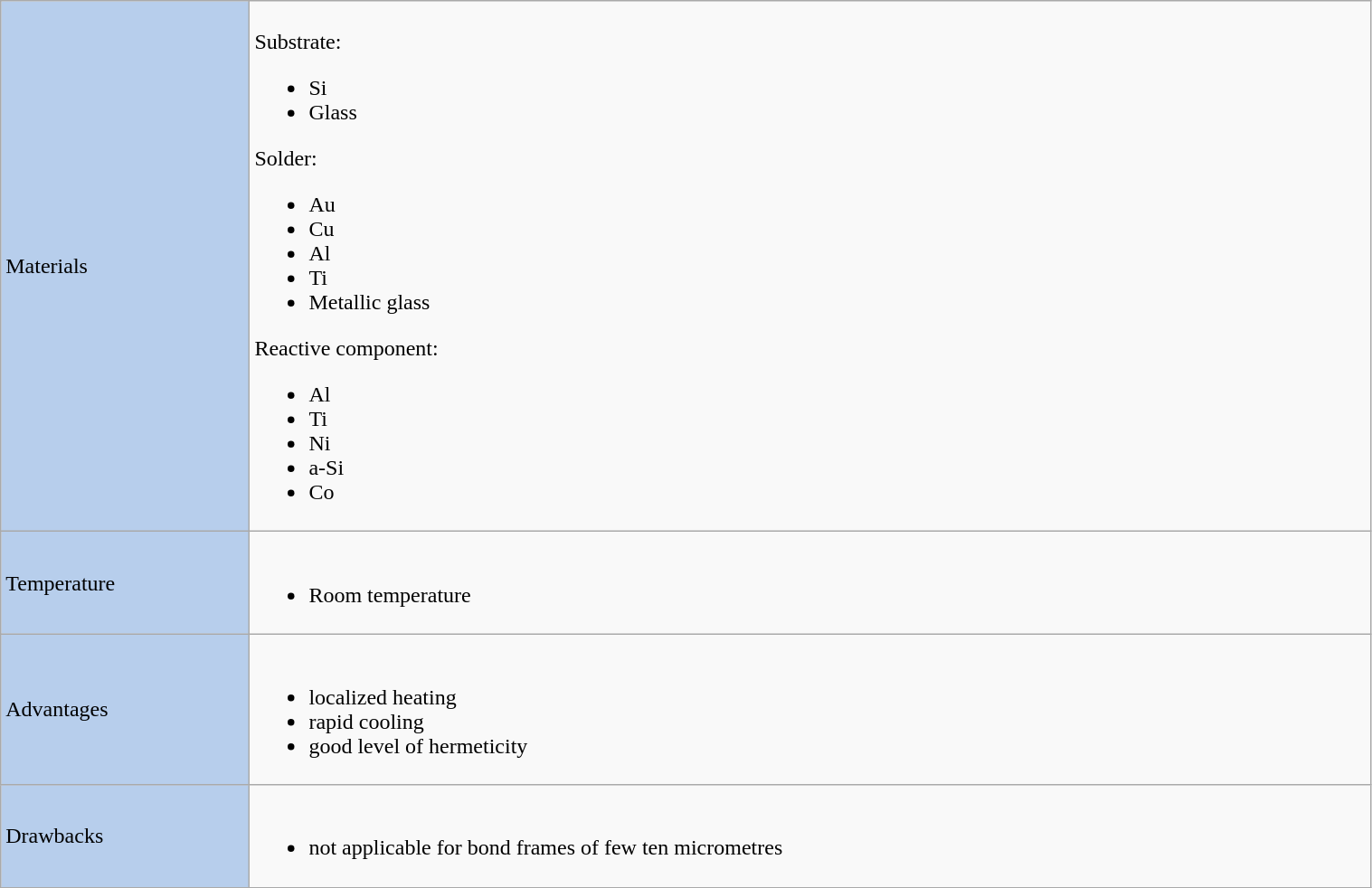<table class="wikitable" width="80%">
<tr>
<td style="background:#B7CEEC">Materials</td>
<td><br>Substrate:<ul><li>Si</li><li>Glass</li></ul>Solder:<ul><li>Au</li><li>Cu</li><li>Al</li><li>Ti</li><li>Metallic glass</li></ul>Reactive component:<ul><li>Al</li><li>Ti</li><li>Ni</li><li>a-Si</li><li>Co</li></ul></td>
</tr>
<tr>
<td style="background:#B7CEEC">Temperature</td>
<td><br><ul><li>Room temperature</li></ul></td>
</tr>
<tr>
<td style="background:#B7CEEC">Advantages</td>
<td><br><ul><li>localized heating</li><li>rapid cooling</li><li>good level of hermeticity</li></ul></td>
</tr>
<tr>
<td style="background:#B7CEEC">Drawbacks</td>
<td><br><ul><li>not applicable for bond frames of few ten micrometres</li></ul></td>
</tr>
</table>
